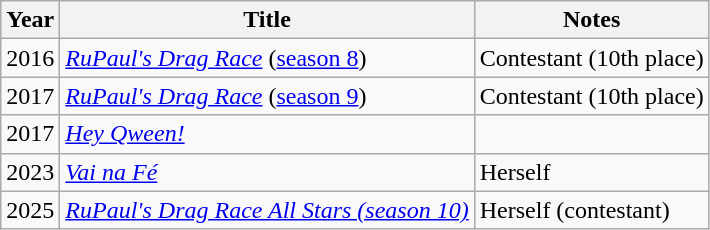<table class="wikitable">
<tr>
<th>Year</th>
<th>Title</th>
<th>Notes</th>
</tr>
<tr>
<td>2016</td>
<td><em><a href='#'>RuPaul's Drag Race</a></em> (<a href='#'>season 8</a>)</td>
<td>Contestant (10th place)</td>
</tr>
<tr>
<td>2017</td>
<td><em><a href='#'>RuPaul's Drag Race</a></em> (<a href='#'>season 9</a>)</td>
<td>Contestant (10th place)</td>
</tr>
<tr>
<td>2017</td>
<td><em><a href='#'>Hey Qween!</a></em></td>
<td></td>
</tr>
<tr>
<td>2023</td>
<td><em><a href='#'>Vai na Fé</a></em></td>
<td>Herself</td>
</tr>
<tr>
<td>2025</td>
<td><em><a href='#'>RuPaul's Drag Race All Stars (season 10)</a></em></td>
<td>Herself (contestant)</td>
</tr>
</table>
